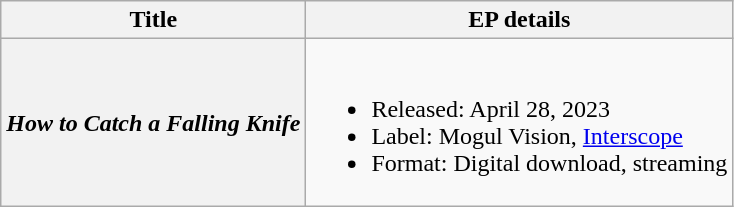<table class="wikitable plainrowheaders">
<tr>
<th scope="col">Title</th>
<th scope="col">EP details</th>
</tr>
<tr>
<th scope="row"><em>How to Catch a Falling Knife</em></th>
<td><br><ul><li>Released: April 28, 2023</li><li>Label: Mogul Vision, <a href='#'>Interscope</a></li><li>Format: Digital download, streaming</li></ul></td>
</tr>
</table>
